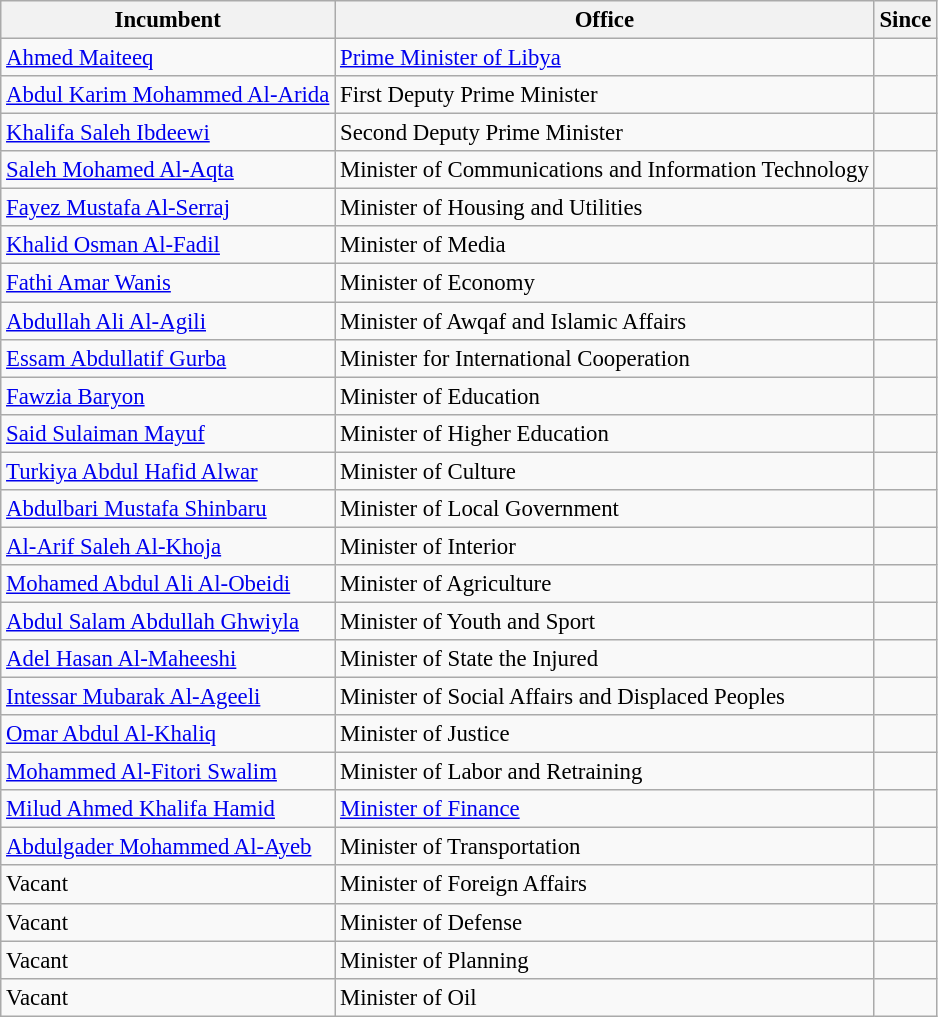<table class="wikitable" style="font-size: 95%;">
<tr>
<th>Incumbent</th>
<th>Office</th>
<th>Since</th>
</tr>
<tr>
<td><a href='#'>Ahmed Maiteeq</a></td>
<td><a href='#'>Prime Minister of Libya</a></td>
<td></td>
</tr>
<tr>
<td><a href='#'>Abdul Karim Mohammed Al-Arida</a></td>
<td>First Deputy Prime Minister</td>
<td></td>
</tr>
<tr>
<td><a href='#'>Khalifa Saleh Ibdeewi</a></td>
<td>Second Deputy Prime Minister</td>
<td></td>
</tr>
<tr>
<td><a href='#'>Saleh Mohamed Al-Aqta</a></td>
<td>Minister of Communications and Information Technology</td>
<td></td>
</tr>
<tr>
<td><a href='#'>Fayez Mustafa Al-Serraj</a></td>
<td>Minister of Housing and Utilities</td>
<td></td>
</tr>
<tr>
<td><a href='#'>Khalid Osman Al-Fadil</a></td>
<td>Minister of Media</td>
<td></td>
</tr>
<tr>
<td><a href='#'>Fathi Amar Wanis</a></td>
<td>Minister of Economy</td>
<td></td>
</tr>
<tr>
<td><a href='#'>Abdullah Ali Al-Agili</a></td>
<td>Minister of Awqaf and Islamic Affairs</td>
<td></td>
</tr>
<tr>
<td><a href='#'>Essam Abdullatif Gurba</a></td>
<td>Minister for International Cooperation</td>
<td></td>
</tr>
<tr>
<td><a href='#'>Fawzia Baryon</a></td>
<td>Minister of Education</td>
<td></td>
</tr>
<tr>
<td><a href='#'>Said Sulaiman Mayuf</a></td>
<td>Minister of Higher Education</td>
<td></td>
</tr>
<tr>
<td><a href='#'>Turkiya Abdul Hafid Alwar</a></td>
<td>Minister of Culture</td>
<td></td>
</tr>
<tr>
<td><a href='#'>Abdulbari Mustafa Shinbaru</a></td>
<td>Minister of Local Government</td>
<td></td>
</tr>
<tr>
<td><a href='#'>Al-Arif Saleh Al-Khoja</a></td>
<td>Minister of Interior</td>
<td></td>
</tr>
<tr>
<td><a href='#'>Mohamed Abdul Ali Al-Obeidi</a></td>
<td>Minister of Agriculture</td>
<td></td>
</tr>
<tr>
<td><a href='#'>Abdul Salam Abdullah Ghwiyla</a></td>
<td>Minister of Youth and Sport</td>
<td></td>
</tr>
<tr>
<td><a href='#'>Adel Hasan Al-Maheeshi</a></td>
<td>Minister of State the Injured</td>
<td></td>
</tr>
<tr>
<td><a href='#'>Intessar Mubarak Al-Ageeli</a></td>
<td>Minister of Social Affairs and Displaced Peoples</td>
<td></td>
</tr>
<tr>
<td><a href='#'>Omar Abdul Al-Khaliq</a></td>
<td>Minister of Justice</td>
<td></td>
</tr>
<tr>
<td><a href='#'>Mohammed Al-Fitori Swalim</a></td>
<td>Minister of Labor and Retraining</td>
<td></td>
</tr>
<tr>
<td><a href='#'>Milud Ahmed Khalifa Hamid</a></td>
<td><a href='#'>Minister of Finance</a></td>
<td></td>
</tr>
<tr>
<td><a href='#'>Abdulgader Mohammed Al-Ayeb</a></td>
<td>Minister of Transportation</td>
<td></td>
</tr>
<tr>
<td>Vacant</td>
<td>Minister of Foreign Affairs</td>
<td></td>
</tr>
<tr>
<td>Vacant</td>
<td>Minister of Defense</td>
<td></td>
</tr>
<tr>
<td>Vacant</td>
<td>Minister of Planning</td>
<td></td>
</tr>
<tr>
<td>Vacant</td>
<td>Minister of Oil</td>
<td></td>
</tr>
</table>
